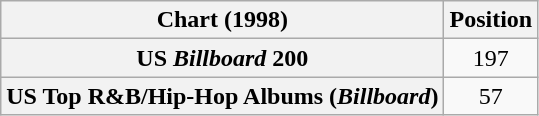<table class="wikitable sortable plainrowheaders" style="text-align:center">
<tr>
<th scope="col">Chart (1998)</th>
<th scope="col">Position</th>
</tr>
<tr>
<th scope="row">US <em>Billboard</em> 200</th>
<td>197</td>
</tr>
<tr>
<th scope="row">US Top R&B/Hip-Hop Albums (<em>Billboard</em>)</th>
<td>57</td>
</tr>
</table>
